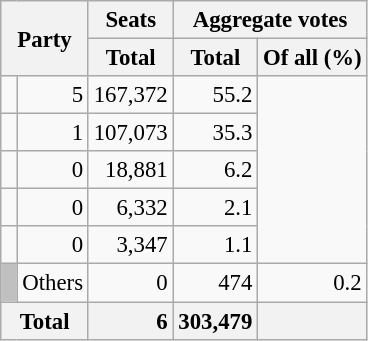<table class="wikitable" style="text-align:right; font-size:95%;">
<tr>
<th colspan="2" rowspan="2">Party</th>
<th>Seats</th>
<th colspan="2">Aggregate votes</th>
</tr>
<tr>
<th>Total</th>
<th>Total</th>
<th>Of all (%)</th>
</tr>
<tr>
<td></td>
<td>5</td>
<td>167,372</td>
<td>55.2</td>
</tr>
<tr>
<td></td>
<td>1</td>
<td>107,073</td>
<td>35.3</td>
</tr>
<tr>
<td></td>
<td>0</td>
<td>18,881</td>
<td>6.2</td>
</tr>
<tr>
<td></td>
<td>0</td>
<td>6,332</td>
<td>2.1</td>
</tr>
<tr>
<td></td>
<td>0</td>
<td>3,347</td>
<td>1.1</td>
</tr>
<tr>
<td style="background:silver;"> </td>
<td align=left>Others</td>
<td>0</td>
<td>474</td>
<td>0.2</td>
</tr>
<tr>
<th colspan="2" style="background:#f2f2f2"><strong>Total</strong></th>
<td style="background:#f2f2f2;"><strong>6</strong></td>
<td style="background:#f2f2f2;"><strong>303,479</strong></td>
<td style="background:#f2f2f2;"></td>
</tr>
</table>
